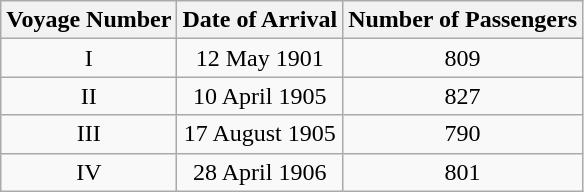<table class="wikitable">
<tr ---- align="center">
<th>Voyage Number</th>
<th>Date of Arrival</th>
<th>Number of Passengers</th>
</tr>
<tr ---- align="center">
<td>I</td>
<td>12 May 1901</td>
<td>809</td>
</tr>
<tr ---- align="center">
<td>II</td>
<td>10 April 1905</td>
<td>827</td>
</tr>
<tr ---- align="center">
<td>III</td>
<td>17 August 1905</td>
<td>790</td>
</tr>
<tr ---- align="center">
<td>IV</td>
<td>28 April 1906</td>
<td>801</td>
</tr>
</table>
